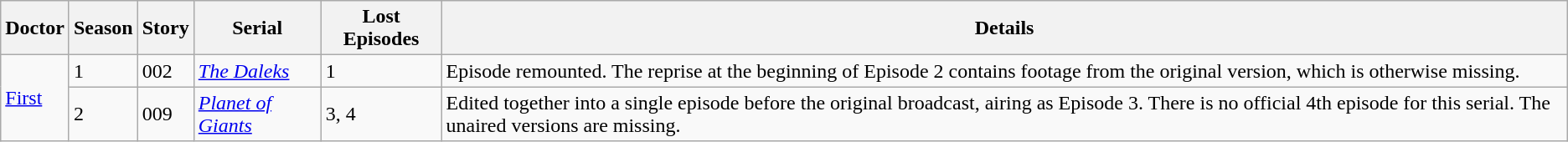<table class="wikitable">
<tr>
<th>Doctor</th>
<th>Season</th>
<th>Story</th>
<th>Serial</th>
<th>Lost Episodes</th>
<th>Details</th>
</tr>
<tr>
<td rowspan="2"><a href='#'>First</a></td>
<td>1</td>
<td>002</td>
<td><em><a href='#'>The Daleks</a></em></td>
<td>1</td>
<td>Episode remounted. The reprise at the beginning of Episode 2 contains footage from the original version, which is otherwise missing.</td>
</tr>
<tr>
<td>2</td>
<td>009</td>
<td><em><a href='#'>Planet of Giants</a></em></td>
<td>3, 4</td>
<td>Edited together into a single episode before the original broadcast, airing as Episode 3. There is no official 4th episode for this serial. The unaired versions are missing.</td>
</tr>
</table>
